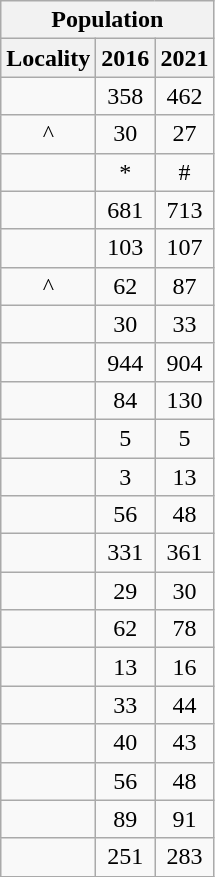<table class="wikitable" style="text-align:center;">
<tr>
<th colspan="3" style="text-align:center;  font-weight:bold">Population</th>
</tr>
<tr>
<th style="text-align:center; background:  font-weight:bold">Locality</th>
<th style="text-align:center; background:  font-weight:bold"><strong>2016</strong></th>
<th style="text-align:center; background:  font-weight:bold"><strong>2021</strong></th>
</tr>
<tr>
<td></td>
<td>358</td>
<td>462</td>
</tr>
<tr>
<td>^</td>
<td>30</td>
<td>27</td>
</tr>
<tr>
<td></td>
<td>*</td>
<td>#</td>
</tr>
<tr>
<td></td>
<td>681</td>
<td>713</td>
</tr>
<tr>
<td></td>
<td>103</td>
<td>107</td>
</tr>
<tr>
<td>^</td>
<td>62</td>
<td>87</td>
</tr>
<tr>
<td></td>
<td>30</td>
<td>33</td>
</tr>
<tr>
<td></td>
<td>944</td>
<td>904</td>
</tr>
<tr>
<td></td>
<td>84</td>
<td>130</td>
</tr>
<tr>
<td></td>
<td>5</td>
<td>5</td>
</tr>
<tr>
<td></td>
<td>3</td>
<td>13</td>
</tr>
<tr>
<td></td>
<td>56</td>
<td>48</td>
</tr>
<tr>
<td></td>
<td>331</td>
<td>361</td>
</tr>
<tr>
<td></td>
<td>29</td>
<td>30</td>
</tr>
<tr>
<td></td>
<td>62</td>
<td>78</td>
</tr>
<tr>
<td></td>
<td>13</td>
<td>16</td>
</tr>
<tr>
<td></td>
<td>33</td>
<td>44</td>
</tr>
<tr>
<td></td>
<td>40</td>
<td>43</td>
</tr>
<tr>
<td></td>
<td>56</td>
<td>48</td>
</tr>
<tr>
<td></td>
<td>89</td>
<td>91</td>
</tr>
<tr>
<td></td>
<td>251</td>
<td>283</td>
</tr>
</table>
